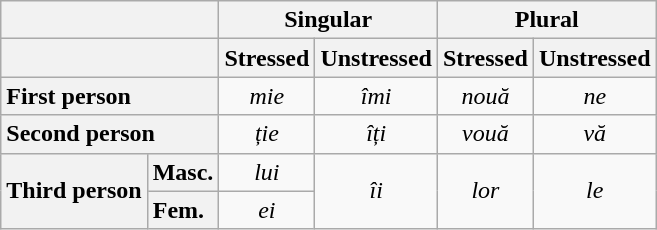<table class="wikitable" style="text-align: center;">
<tr>
<th colspan="2"></th>
<th colspan="2">Singular</th>
<th colspan="2">Plural</th>
</tr>
<tr>
<th colspan="2"></th>
<th>Stressed</th>
<th>Unstressed</th>
<th>Stressed</th>
<th>Unstressed</th>
</tr>
<tr>
<th colspan="2" style="text-align: left;">First person</th>
<td><em>mie</em></td>
<td><em>îmi</em></td>
<td><em>nouă</em></td>
<td><em>ne</em></td>
</tr>
<tr>
<th colspan="2" style="text-align: left;">Second person</th>
<td><em>ție</em></td>
<td><em>îți</em></td>
<td><em>vouă</em></td>
<td><em>vă</em></td>
</tr>
<tr>
<th rowspan="2" style="text-align: left;">Third person</th>
<th style="text-align: left;">Masc.</th>
<td><em>lui</em></td>
<td rowspan="2"><em>îi</em></td>
<td rowspan="2"><em>lor</em></td>
<td rowspan="2"><em>le</em></td>
</tr>
<tr>
<th style="text-align: left;">Fem.</th>
<td><em>ei</em></td>
</tr>
</table>
